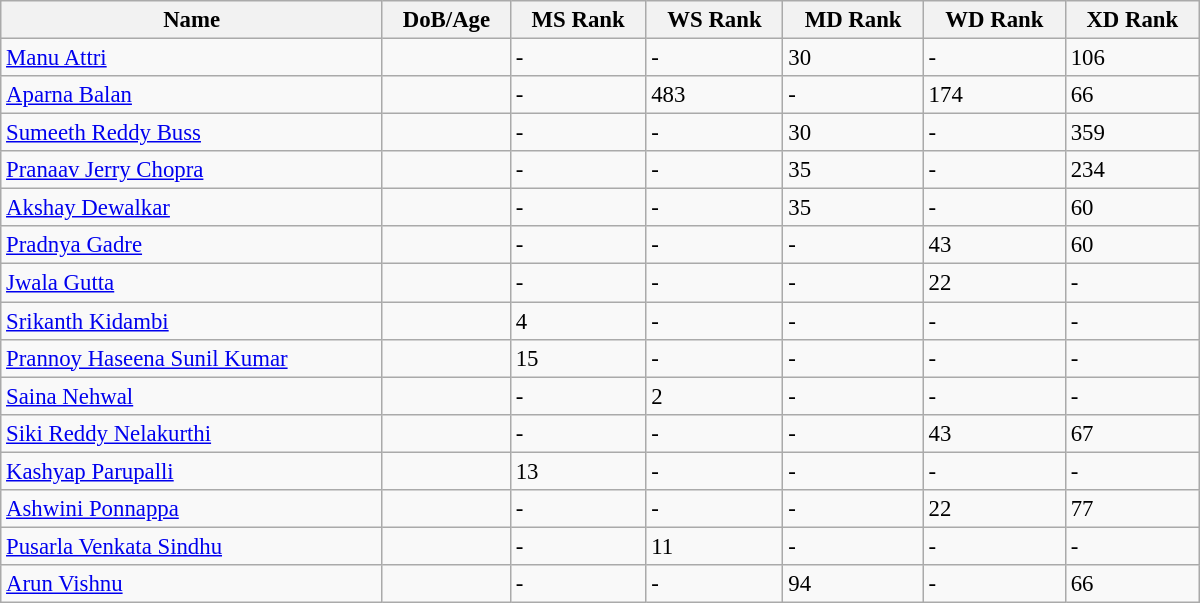<table class="wikitable"  style="width:800px; font-size:95%;">
<tr>
<th align="left">Name</th>
<th align="left">DoB/Age</th>
<th align="left">MS Rank</th>
<th align="left">WS Rank</th>
<th align="left">MD Rank</th>
<th align="left">WD Rank</th>
<th align="left">XD Rank</th>
</tr>
<tr>
<td><a href='#'>Manu Attri</a></td>
<td></td>
<td>-</td>
<td>-</td>
<td>30</td>
<td>-</td>
<td>106</td>
</tr>
<tr>
<td><a href='#'>Aparna Balan</a></td>
<td></td>
<td>-</td>
<td>483</td>
<td>-</td>
<td>174</td>
<td>66</td>
</tr>
<tr>
<td><a href='#'>Sumeeth Reddy Buss</a></td>
<td></td>
<td>-</td>
<td>-</td>
<td>30</td>
<td>-</td>
<td>359</td>
</tr>
<tr>
<td><a href='#'>Pranaav Jerry Chopra</a></td>
<td></td>
<td>-</td>
<td>-</td>
<td>35</td>
<td>-</td>
<td>234</td>
</tr>
<tr>
<td><a href='#'>Akshay Dewalkar</a></td>
<td></td>
<td>-</td>
<td>-</td>
<td>35</td>
<td>-</td>
<td>60</td>
</tr>
<tr>
<td><a href='#'>Pradnya Gadre</a></td>
<td></td>
<td>-</td>
<td>-</td>
<td>-</td>
<td>43</td>
<td>60</td>
</tr>
<tr>
<td><a href='#'>Jwala Gutta</a></td>
<td></td>
<td>-</td>
<td>-</td>
<td>-</td>
<td>22</td>
<td>-</td>
</tr>
<tr>
<td><a href='#'>Srikanth Kidambi</a></td>
<td></td>
<td>4</td>
<td>-</td>
<td>-</td>
<td>-</td>
<td>-</td>
</tr>
<tr>
<td><a href='#'>Prannoy Haseena Sunil Kumar</a></td>
<td></td>
<td>15</td>
<td>-</td>
<td>-</td>
<td>-</td>
<td>-</td>
</tr>
<tr>
<td><a href='#'>Saina Nehwal</a></td>
<td></td>
<td>-</td>
<td>2</td>
<td>-</td>
<td>-</td>
<td>-</td>
</tr>
<tr>
<td><a href='#'>Siki Reddy Nelakurthi</a></td>
<td></td>
<td>-</td>
<td>-</td>
<td>-</td>
<td>43</td>
<td>67</td>
</tr>
<tr>
<td><a href='#'>Kashyap Parupalli</a></td>
<td></td>
<td>13</td>
<td>-</td>
<td>-</td>
<td>-</td>
<td>-</td>
</tr>
<tr>
<td><a href='#'>Ashwini Ponnappa</a></td>
<td></td>
<td>-</td>
<td>-</td>
<td>-</td>
<td>22</td>
<td>77</td>
</tr>
<tr>
<td><a href='#'>Pusarla Venkata Sindhu</a></td>
<td></td>
<td>-</td>
<td>11</td>
<td>-</td>
<td>-</td>
<td>-</td>
</tr>
<tr>
<td><a href='#'>Arun Vishnu</a></td>
<td></td>
<td>-</td>
<td>-</td>
<td>94</td>
<td>-</td>
<td>66</td>
</tr>
</table>
